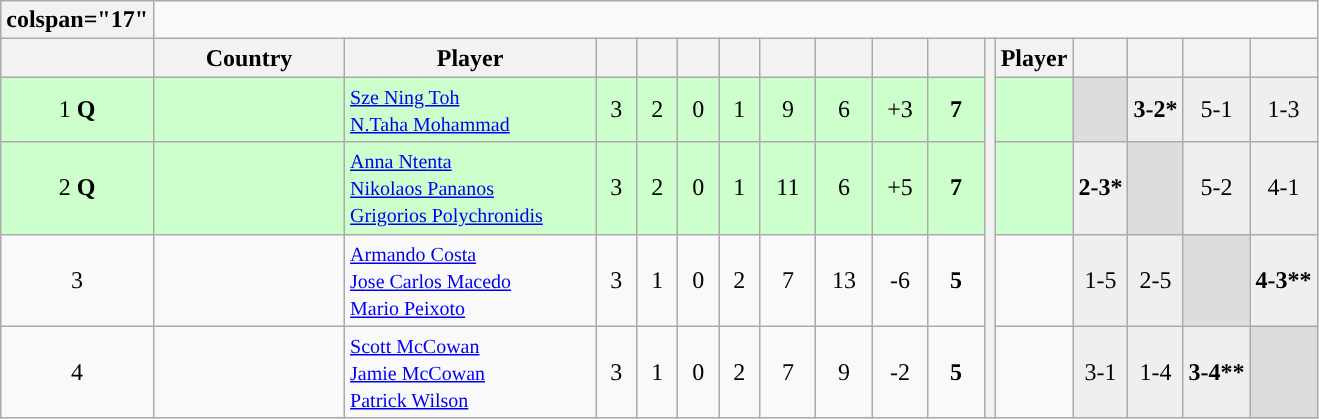<table class=wikitable style=text-align:center>
<tr>
<th>colspan="17" </th>
</tr>
<tr>
<th width=20 abbr=Position></th>
<th width=120>Country</th>
<th width=160>Player</th>
<th width=20 abbr=Played></th>
<th width=20 abbr=Won></th>
<th width=20 abbr=Drawn></th>
<th width=20 abbr=Lost></th>
<th width=30 abbr=Points for></th>
<th width=30 abbr=Points against></th>
<th width=30 abbr=Points difference></th>
<th width=30 abbr=Points></th>
<th rowspan="5" abbr=H2H></th>
<th>Player</th>
<th></th>
<th></th>
<th></th>
<th></th>
</tr>
<tr bgcolor=#CCFFCC>
<td>1 <strong>Q</strong></td>
<td align=left><strong></strong></td>
<td align="left"><small><a href='#'>Sze Ning Toh</a><br><a href='#'>N.Taha Mohammad</a></small></td>
<td>3</td>
<td>2</td>
<td>0</td>
<td>1</td>
<td>9</td>
<td>6</td>
<td>+3</td>
<td><strong>7</strong></td>
<td></td>
<td bgcolor="#dddddd"> </td>
<td bgcolor="#efefef"><strong>3-2*</strong></td>
<td bgcolor="#efefef">5-1</td>
<td bgcolor="#efefef">1-3</td>
</tr>
<tr bgcolor=#CCFFCC>
<td>2 <strong>Q</strong> </td>
<td align=left><strong></strong></td>
<td align="left"><small><a href='#'>Anna Ntenta</a><br><a href='#'>Nikolaos Pananos</a><br><a href='#'>Grigorios Polychronidis</a></small></td>
<td>3</td>
<td>2</td>
<td>0</td>
<td>1</td>
<td>11</td>
<td>6</td>
<td>+5</td>
<td><strong>7</strong></td>
<td></td>
<td bgcolor="#efefef"><strong>2-3*</strong></td>
<td bgcolor="#dddddd"> </td>
<td bgcolor="#efefef">5-2</td>
<td bgcolor="#efefef">4-1</td>
</tr>
<tr>
<td>3 </td>
<td align=left><strong></strong></td>
<td align="left"><small><a href='#'>Armando Costa</a><br><a href='#'>Jose Carlos Macedo</a><br><a href='#'>Mario Peixoto</a></small></td>
<td>3</td>
<td>1</td>
<td>0</td>
<td>2</td>
<td>7</td>
<td>13</td>
<td>-6</td>
<td><strong>5</strong></td>
<td></td>
<td bgcolor="#efefef">1-5</td>
<td bgcolor="#efefef">2-5</td>
<td bgcolor="#dddddd"> </td>
<td bgcolor="#efefef"><strong>4-3**</strong></td>
</tr>
<tr>
<td>4 </td>
<td align=left><strong></strong></td>
<td align="left"><small><a href='#'>Scott McCowan</a><br><a href='#'>Jamie McCowan</a><br><a href='#'>Patrick Wilson</a></small></td>
<td>3</td>
<td>1</td>
<td>0</td>
<td>2</td>
<td>7</td>
<td>9</td>
<td>-2</td>
<td><strong>5</strong></td>
<td></td>
<td bgcolor="#efefef">3-1</td>
<td bgcolor="#efefef">1-4</td>
<td bgcolor="#efefef"><strong>3-4**</strong></td>
<td bgcolor="#dddddd"> </td>
</tr>
</table>
